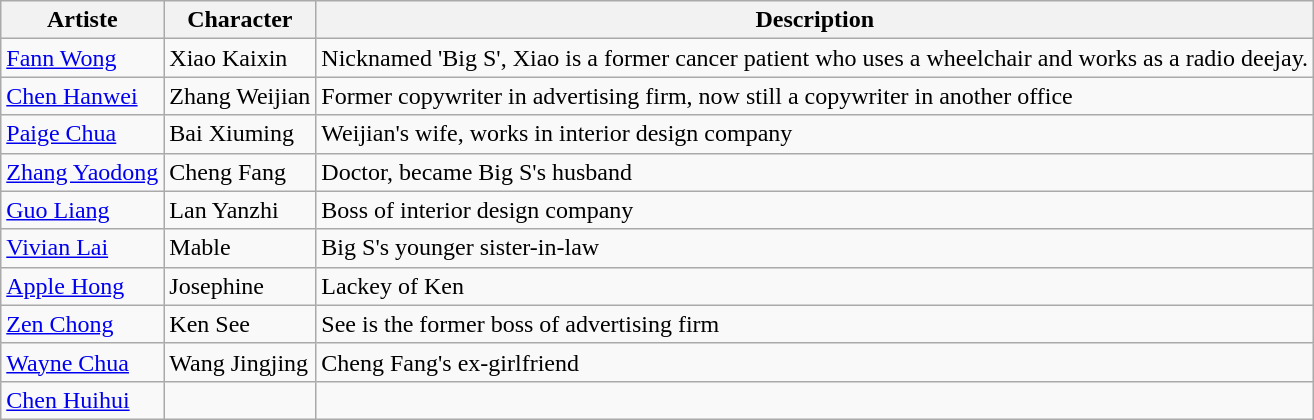<table class="wikitable">
<tr>
<th>Artiste</th>
<th>Character</th>
<th>Description</th>
</tr>
<tr>
<td><a href='#'>Fann Wong</a></td>
<td>Xiao Kaixin</td>
<td>Nicknamed 'Big S', Xiao is a former cancer patient who uses a wheelchair and works as a radio deejay.</td>
</tr>
<tr>
<td><a href='#'>Chen Hanwei</a></td>
<td>Zhang Weijian</td>
<td>Former copywriter in advertising firm, now still a copywriter in another office</td>
</tr>
<tr>
<td><a href='#'>Paige Chua</a></td>
<td>Bai Xiuming</td>
<td>Weijian's wife, works in interior design company</td>
</tr>
<tr>
<td><a href='#'>Zhang Yaodong</a></td>
<td>Cheng Fang</td>
<td>Doctor, became Big S's husband</td>
</tr>
<tr>
<td><a href='#'>Guo Liang</a></td>
<td>Lan Yanzhi</td>
<td>Boss of interior design company</td>
</tr>
<tr>
<td><a href='#'>Vivian Lai</a></td>
<td>Mable</td>
<td>Big S's younger sister-in-law</td>
</tr>
<tr>
<td><a href='#'>Apple Hong</a></td>
<td>Josephine</td>
<td>Lackey of Ken</td>
</tr>
<tr>
<td><a href='#'>Zen Chong</a></td>
<td>Ken See</td>
<td>See is the former boss of advertising firm</td>
</tr>
<tr>
<td><a href='#'>Wayne Chua</a></td>
<td>Wang Jingjing</td>
<td>Cheng Fang's ex-girlfriend</td>
</tr>
<tr>
<td><a href='#'>Chen Huihui</a></td>
<td></td>
<td></td>
</tr>
</table>
